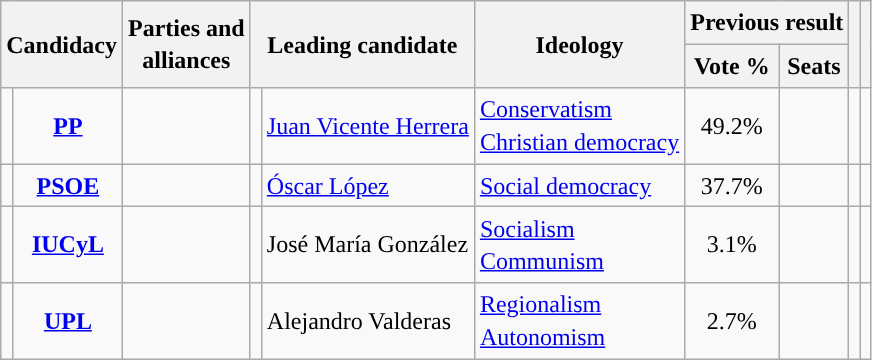<table class="wikitable" style="line-height:1.35em; text-align:left;">
<tr>
<th colspan="2" rowspan="2">Candidacy</th>
<th rowspan="2">Parties and<br>alliances</th>
<th colspan="2" rowspan="2">Leading candidate</th>
<th rowspan="2">Ideology</th>
<th colspan="2">Previous result</th>
<th rowspan="2"></th>
<th rowspan="2"></th>
</tr>
<tr>
<th>Vote %</th>
<th>Seats</th>
</tr>
<tr>
<td width="1" style="color:inherit;background:"></td>
<td align="center"><strong><a href='#'>PP</a></strong></td>
<td></td>
<td></td>
<td><a href='#'>Juan Vicente Herrera</a></td>
<td><a href='#'>Conservatism</a><br><a href='#'>Christian democracy</a></td>
<td align="center">49.2%</td>
<td></td>
<td></td>
<td></td>
</tr>
<tr>
<td style="color:inherit;background:"></td>
<td align="center"><strong><a href='#'>PSOE</a></strong></td>
<td></td>
<td></td>
<td><a href='#'>Óscar López</a></td>
<td><a href='#'>Social democracy</a></td>
<td align="center">37.7%</td>
<td></td>
<td></td>
<td><br></td>
</tr>
<tr>
<td style="color:inherit;background:"></td>
<td align="center"><strong><a href='#'>IUCyL</a></strong></td>
<td></td>
<td></td>
<td>José María González</td>
<td><a href='#'>Socialism</a><br><a href='#'>Communism</a></td>
<td align="center">3.1%</td>
<td></td>
<td></td>
<td><br><br></td>
</tr>
<tr>
<td style="color:inherit;background:"></td>
<td align="center"><strong><a href='#'>UPL</a></strong></td>
<td></td>
<td></td>
<td>Alejandro Valderas</td>
<td><a href='#'>Regionalism</a><br><a href='#'>Autonomism</a></td>
<td align="center">2.7%</td>
<td></td>
<td></td>
<td></td>
</tr>
</table>
